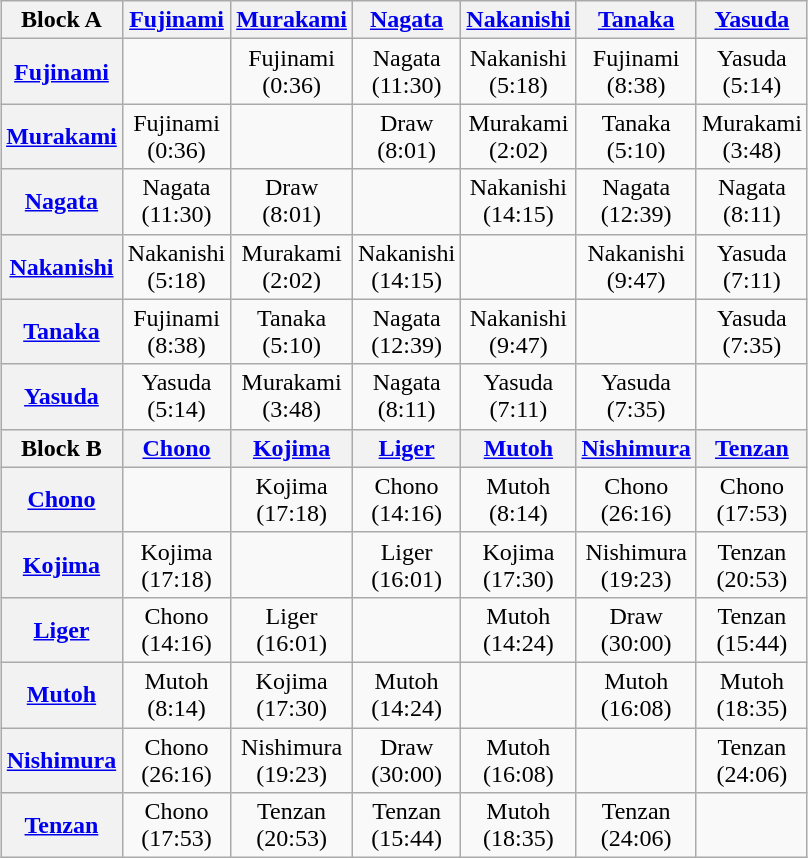<table class="wikitable" style="margin: 1em auto 1em auto">
<tr align="center">
<th>Block A</th>
<th><a href='#'>Fujinami</a></th>
<th><a href='#'>Murakami</a></th>
<th><a href='#'>Nagata</a></th>
<th><a href='#'>Nakanishi</a></th>
<th><a href='#'>Tanaka</a></th>
<th><a href='#'>Yasuda</a></th>
</tr>
<tr align="center">
<th><a href='#'>Fujinami</a></th>
<td></td>
<td>Fujinami<br>(0:36)</td>
<td>Nagata<br>(11:30)</td>
<td>Nakanishi<br>(5:18)</td>
<td>Fujinami<br>(8:38)</td>
<td>Yasuda<br>(5:14)</td>
</tr>
<tr align="center">
<th><a href='#'>Murakami</a></th>
<td>Fujinami<br>(0:36)</td>
<td></td>
<td>Draw<br>(8:01)</td>
<td>Murakami<br>(2:02)</td>
<td>Tanaka<br>(5:10)</td>
<td>Murakami<br>(3:48)</td>
</tr>
<tr align="center">
<th><a href='#'>Nagata</a></th>
<td>Nagata<br>(11:30)</td>
<td>Draw<br>(8:01)</td>
<td></td>
<td>Nakanishi<br>(14:15)</td>
<td>Nagata<br>(12:39)</td>
<td>Nagata<br>(8:11)</td>
</tr>
<tr align="center">
<th><a href='#'>Nakanishi</a></th>
<td>Nakanishi<br>(5:18)</td>
<td>Murakami<br>(2:02)</td>
<td>Nakanishi<br>(14:15)</td>
<td></td>
<td>Nakanishi<br>(9:47)</td>
<td>Yasuda<br>(7:11)</td>
</tr>
<tr align="center">
<th><a href='#'>Tanaka</a></th>
<td>Fujinami<br>(8:38)</td>
<td>Tanaka<br>(5:10)</td>
<td>Nagata<br>(12:39)</td>
<td>Nakanishi<br>(9:47)</td>
<td></td>
<td>Yasuda<br>(7:35)</td>
</tr>
<tr align="center">
<th><a href='#'>Yasuda</a></th>
<td>Yasuda<br>(5:14)</td>
<td>Murakami<br>(3:48)</td>
<td>Nagata<br>(8:11)</td>
<td>Yasuda<br>(7:11)</td>
<td>Yasuda<br>(7:35)</td>
<td></td>
</tr>
<tr align="center">
<th>Block B</th>
<th><a href='#'>Chono</a></th>
<th><a href='#'>Kojima</a></th>
<th><a href='#'>Liger</a></th>
<th><a href='#'>Mutoh</a></th>
<th><a href='#'>Nishimura</a></th>
<th><a href='#'>Tenzan</a></th>
</tr>
<tr align="center">
<th><a href='#'>Chono</a></th>
<td></td>
<td>Kojima<br>(17:18)</td>
<td>Chono<br>(14:16)</td>
<td>Mutoh<br>(8:14)</td>
<td>Chono<br>(26:16)</td>
<td>Chono<br>(17:53)</td>
</tr>
<tr align="center">
<th><a href='#'>Kojima</a></th>
<td>Kojima<br>(17:18)</td>
<td></td>
<td>Liger<br>(16:01)</td>
<td>Kojima<br>(17:30)</td>
<td>Nishimura<br>(19:23)</td>
<td>Tenzan<br>(20:53)</td>
</tr>
<tr align="center">
<th><a href='#'>Liger</a></th>
<td>Chono<br>(14:16)</td>
<td>Liger<br>(16:01)</td>
<td></td>
<td>Mutoh<br>(14:24)</td>
<td>Draw<br>(30:00)</td>
<td>Tenzan<br>(15:44)</td>
</tr>
<tr align="center">
<th><a href='#'>Mutoh</a></th>
<td>Mutoh<br>(8:14)</td>
<td>Kojima<br>(17:30)</td>
<td>Mutoh<br>(14:24)</td>
<td></td>
<td>Mutoh<br>(16:08)</td>
<td>Mutoh<br>(18:35)</td>
</tr>
<tr align="center">
<th><a href='#'>Nishimura</a></th>
<td>Chono<br>(26:16)</td>
<td>Nishimura<br>(19:23)</td>
<td>Draw<br>(30:00)</td>
<td>Mutoh<br>(16:08)</td>
<td></td>
<td>Tenzan<br>(24:06)</td>
</tr>
<tr align="center">
<th><a href='#'>Tenzan</a></th>
<td>Chono<br>(17:53)</td>
<td>Tenzan<br>(20:53)</td>
<td>Tenzan<br>(15:44)</td>
<td>Mutoh<br>(18:35)</td>
<td>Tenzan<br>(24:06)</td>
<td></td>
</tr>
</table>
